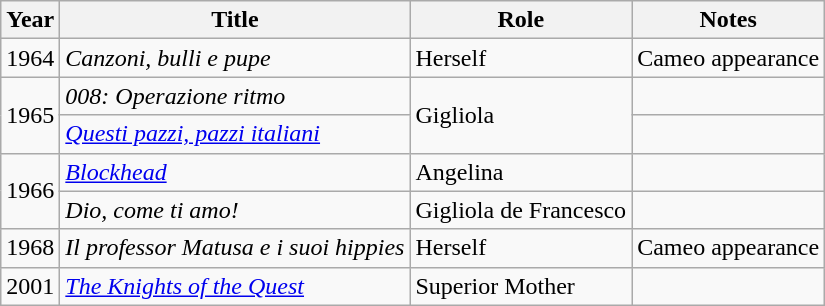<table class="wikitable">
<tr>
<th>Year</th>
<th>Title</th>
<th>Role</th>
<th>Notes</th>
</tr>
<tr>
<td>1964</td>
<td><em>Canzoni, bulli e pupe</em></td>
<td>Herself</td>
<td>Cameo appearance</td>
</tr>
<tr>
<td rowspan="2">1965</td>
<td><em>008: Operazione ritmo</em></td>
<td rowspan="2">Gigliola</td>
<td></td>
</tr>
<tr>
<td><em><a href='#'>Questi pazzi, pazzi italiani</a></em></td>
<td></td>
</tr>
<tr>
<td rowspan="2">1966</td>
<td><em><a href='#'>Blockhead</a></em></td>
<td>Angelina</td>
<td></td>
</tr>
<tr>
<td><em>Dio, come ti amo!</em></td>
<td>Gigliola de Francesco</td>
<td></td>
</tr>
<tr>
<td>1968</td>
<td><em>Il professor Matusa e i suoi hippies</em></td>
<td>Herself</td>
<td>Cameo appearance</td>
</tr>
<tr>
<td>2001</td>
<td><em><a href='#'>The Knights of the Quest</a></em></td>
<td>Superior Mother</td>
<td></td>
</tr>
</table>
